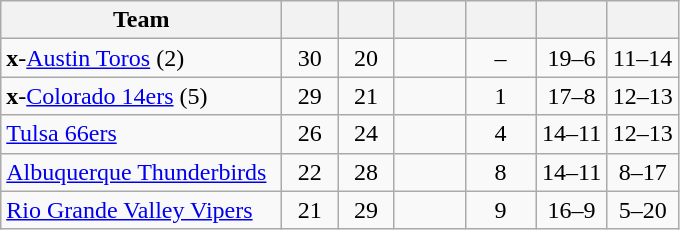<table class="wikitable" style="text-align:center">
<tr>
<th style="width:180px">Team</th>
<th style="width:30px"></th>
<th style="width:30px"></th>
<th style="width:40px"></th>
<th style="width:40px"></th>
<th style="width:40px"></th>
<th style="width:40px"></th>
</tr>
<tr>
<td align=left><strong>x</strong>-<a href='#'>Austin Toros</a> (2)</td>
<td>30</td>
<td>20</td>
<td></td>
<td>–</td>
<td>19–6</td>
<td>11–14</td>
</tr>
<tr>
<td align=left><strong>x</strong>-<a href='#'>Colorado 14ers</a> (5)</td>
<td>29</td>
<td>21</td>
<td></td>
<td>1</td>
<td>17–8</td>
<td>12–13</td>
</tr>
<tr>
<td align=left><a href='#'>Tulsa 66ers</a></td>
<td>26</td>
<td>24</td>
<td></td>
<td>4</td>
<td>14–11</td>
<td>12–13</td>
</tr>
<tr>
<td align=left><a href='#'>Albuquerque Thunderbirds</a></td>
<td>22</td>
<td>28</td>
<td></td>
<td>8</td>
<td>14–11</td>
<td>8–17</td>
</tr>
<tr>
<td align=left><a href='#'>Rio Grande Valley Vipers</a></td>
<td>21</td>
<td>29</td>
<td></td>
<td>9</td>
<td>16–9</td>
<td>5–20</td>
</tr>
</table>
